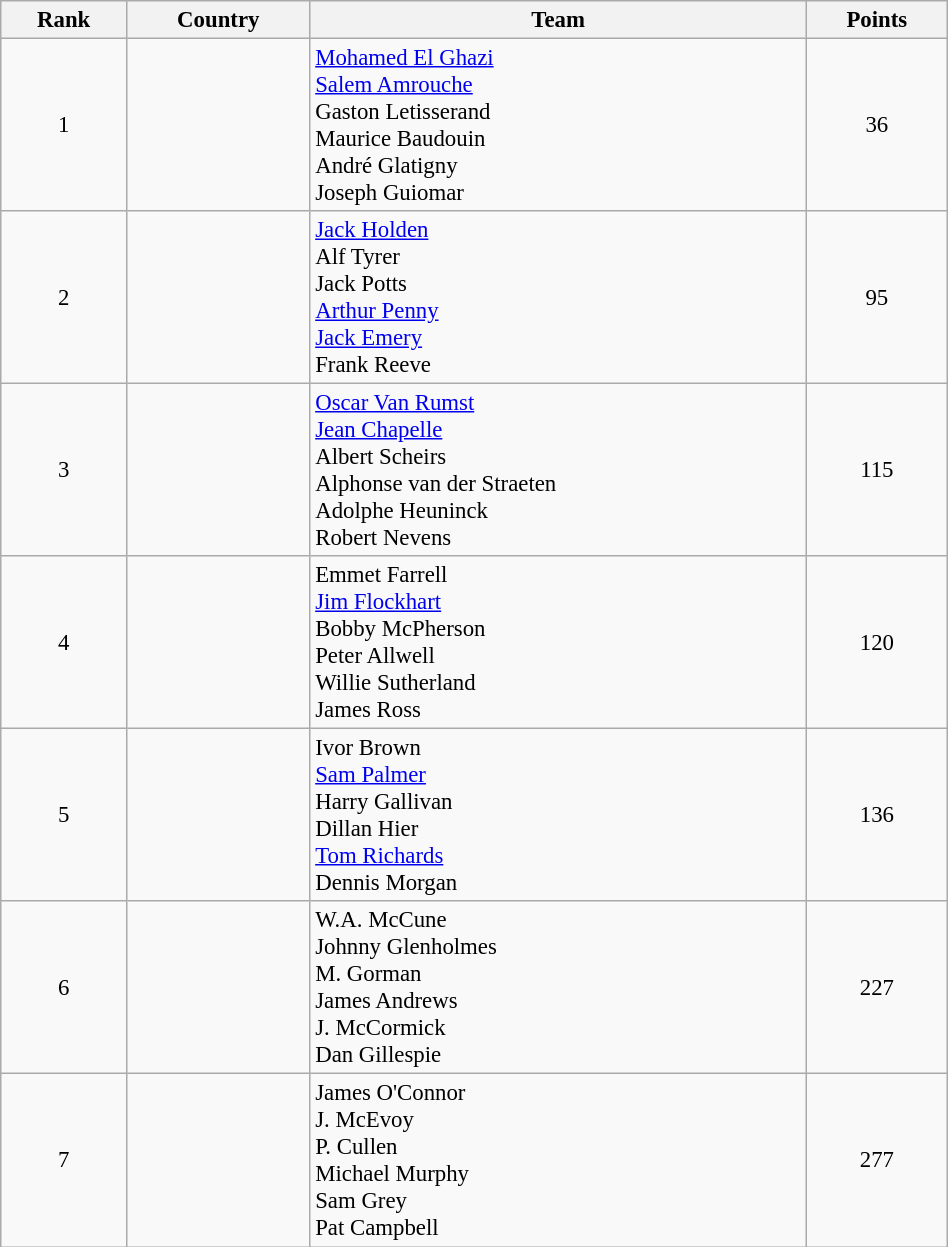<table class="wikitable sortable" style=" text-align:center; font-size:95%;" width="50%">
<tr>
<th>Rank</th>
<th>Country</th>
<th>Team</th>
<th>Points</th>
</tr>
<tr>
<td align=center>1</td>
<td align=left></td>
<td align=left><a href='#'>Mohamed El Ghazi</a><br><a href='#'>Salem Amrouche</a><br>Gaston Letisserand<br>Maurice Baudouin<br>André Glatigny<br>Joseph Guiomar</td>
<td>36</td>
</tr>
<tr>
<td align=center>2</td>
<td align=left></td>
<td align=left><a href='#'>Jack Holden</a><br>Alf Tyrer<br>Jack Potts<br><a href='#'>Arthur Penny</a><br><a href='#'>Jack Emery</a><br>Frank Reeve</td>
<td>95</td>
</tr>
<tr>
<td align=center>3</td>
<td align=left></td>
<td align=left><a href='#'>Oscar Van Rumst</a><br><a href='#'>Jean Chapelle</a><br>Albert Scheirs<br>Alphonse van der Straeten<br>Adolphe Heuninck<br>Robert Nevens</td>
<td>115</td>
</tr>
<tr>
<td align=center>4</td>
<td align=left></td>
<td align=left>Emmet Farrell<br><a href='#'>Jim Flockhart</a><br>Bobby McPherson<br>Peter Allwell<br>Willie Sutherland<br>James Ross</td>
<td>120</td>
</tr>
<tr>
<td align=center>5</td>
<td align=left></td>
<td align=left>Ivor Brown<br><a href='#'>Sam Palmer</a><br>Harry Gallivan<br>Dillan Hier<br><a href='#'>Tom Richards</a><br>Dennis Morgan</td>
<td>136</td>
</tr>
<tr>
<td align=center>6</td>
<td align=left></td>
<td align=left>W.A. McCune<br>Johnny Glenholmes<br>M. Gorman<br>James Andrews<br>J. McCormick<br>Dan Gillespie</td>
<td>227</td>
</tr>
<tr>
<td align=center>7</td>
<td align=left></td>
<td align=left>James O'Connor<br>J. McEvoy<br>P. Cullen<br>Michael Murphy<br>Sam Grey<br>Pat Campbell</td>
<td>277</td>
</tr>
</table>
